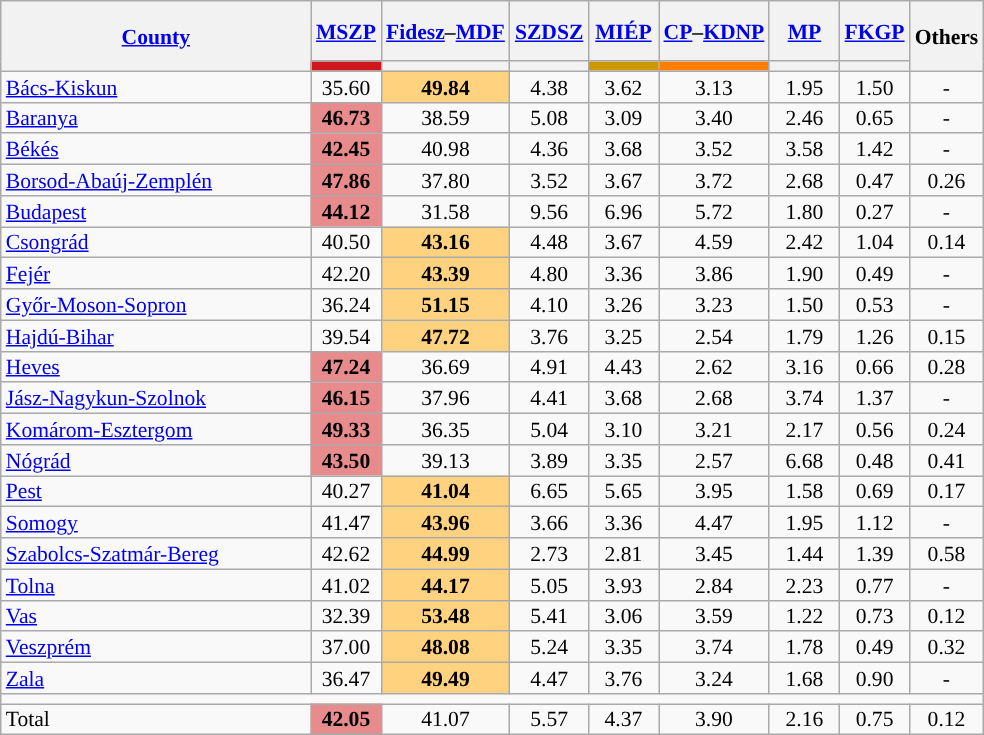<table class="wikitable sortable" style="text-align:center;font-size:90%;line-height:14px">
<tr style="height:40px;">
<th style="width:200px;" rowspan="2"><a href='#'>County</a></th>
<th style="width:40px;"><a href='#'>MSZP</a></th>
<th style="width:40px;"><a href='#'>Fidesz</a>–<a href='#'>MDF</a></th>
<th style="width:40px;"><a href='#'>SZDSZ</a></th>
<th style="width:40px;"><a href='#'>MIÉP</a></th>
<th style="width:40px;"><a href='#'>CP</a>–<a href='#'>KDNP</a></th>
<th style="width:40px;"><a href='#'>MP</a></th>
<th style="width:40px;"><a href='#'>FKGP</a></th>
<th class="unsortable" style="width:40px;" rowspan="2">Others</th>
</tr>
<tr>
<th style="background:#CE171B;"></th>
<th style="background:"></th>
<th style="background:"></th>
<th style="background:#CC9900;"></th>
<th style="background:#FF7E00;"></th>
<th style="background:"></th>
<th style="background:"></th>
</tr>
<tr>
<td align="left"><a href='#'>Bács-Kiskun</a></td>
<td>35.60</td>
<td style="background:#ffd27f;"><strong>49.84</strong></td>
<td>4.38</td>
<td>3.62</td>
<td>3.13</td>
<td>1.95</td>
<td>1.50</td>
<td>-</td>
</tr>
<tr>
<td align="left"><a href='#'>Baranya</a></td>
<td style="background:#e78b8d;"><strong>46.73</strong></td>
<td>38.59</td>
<td>5.08</td>
<td>3.09</td>
<td>3.40</td>
<td>2.46</td>
<td>0.65</td>
<td>-</td>
</tr>
<tr>
<td align="left"><a href='#'>Békés</a></td>
<td style="background:#e78b8d;"><strong>42.45</strong></td>
<td>40.98</td>
<td>4.36</td>
<td>3.68</td>
<td>3.52</td>
<td>3.58</td>
<td>1.42</td>
<td>-</td>
</tr>
<tr>
<td align="left"><a href='#'>Borsod-Abaúj-Zemplén</a></td>
<td style="background:#e78b8d;"><strong>47.86</strong></td>
<td>37.80</td>
<td>3.52</td>
<td>3.67</td>
<td>3.72</td>
<td>2.68</td>
<td>0.47</td>
<td>0.26</td>
</tr>
<tr>
<td align="left"><a href='#'>Budapest</a></td>
<td style="background:#e78b8d;"><strong>44.12</strong></td>
<td>31.58</td>
<td>9.56</td>
<td>6.96</td>
<td>5.72</td>
<td>1.80</td>
<td>0.27</td>
<td>-</td>
</tr>
<tr>
<td align="left"><a href='#'>Csongrád</a></td>
<td>40.50</td>
<td style="background:#ffd27f;"><strong>43.16</strong></td>
<td>4.48</td>
<td>3.67</td>
<td>4.59</td>
<td>2.42</td>
<td>1.04</td>
<td>0.14</td>
</tr>
<tr>
<td align="left"><a href='#'>Fejér</a></td>
<td>42.20</td>
<td style="background:#ffd27f;"><strong>43.39</strong></td>
<td>4.80</td>
<td>3.36</td>
<td>3.86</td>
<td>1.90</td>
<td>0.49</td>
<td>-</td>
</tr>
<tr>
<td align="left"><a href='#'>Győr-Moson-Sopron</a></td>
<td>36.24</td>
<td style="background:#ffd27f;"><strong>51.15</strong></td>
<td>4.10</td>
<td>3.26</td>
<td>3.23</td>
<td>1.50</td>
<td>0.53</td>
<td>-</td>
</tr>
<tr>
<td align="left"><a href='#'>Hajdú-Bihar</a></td>
<td>39.54</td>
<td style="background:#ffd27f;"><strong>47.72</strong></td>
<td>3.76</td>
<td>3.25</td>
<td>2.54</td>
<td>1.79</td>
<td>1.26</td>
<td>0.15</td>
</tr>
<tr>
<td align="left"><a href='#'>Heves</a></td>
<td style="background:#e78b8d;"><strong>47.24</strong></td>
<td>36.69</td>
<td>4.91</td>
<td>4.43</td>
<td>2.62</td>
<td>3.16</td>
<td>0.66</td>
<td>0.28</td>
</tr>
<tr>
<td align="left"><a href='#'>Jász-Nagykun-Szolnok</a></td>
<td style="background:#e78b8d;"><strong>46.15</strong></td>
<td>37.96</td>
<td>4.41</td>
<td>3.68</td>
<td>2.68</td>
<td>3.74</td>
<td>1.37</td>
<td>-</td>
</tr>
<tr>
<td align="left"><a href='#'>Komárom-Esztergom</a></td>
<td style="background:#e78b8d;"><strong>49.33</strong></td>
<td>36.35</td>
<td>5.04</td>
<td>3.10</td>
<td>3.21</td>
<td>2.17</td>
<td>0.56</td>
<td>0.24</td>
</tr>
<tr>
<td align="left"><a href='#'>Nógrád</a></td>
<td style="background:#e78b8d;"><strong>43.50</strong></td>
<td>39.13</td>
<td>3.89</td>
<td>3.35</td>
<td>2.57</td>
<td>6.68</td>
<td>0.48</td>
<td>0.41</td>
</tr>
<tr>
<td align="left"><a href='#'>Pest</a></td>
<td>40.27</td>
<td style="background:#ffd27f;"><strong>41.04</strong></td>
<td>6.65</td>
<td>5.65</td>
<td>3.95</td>
<td>1.58</td>
<td>0.69</td>
<td>0.17</td>
</tr>
<tr>
<td align="left"><a href='#'>Somogy</a></td>
<td>41.47</td>
<td style="background:#ffd27f;"><strong>43.96</strong></td>
<td>3.66</td>
<td>3.36</td>
<td>4.47</td>
<td>1.95</td>
<td>1.12</td>
<td>-</td>
</tr>
<tr>
<td align="left"><a href='#'>Szabolcs-Szatmár-Bereg</a></td>
<td>42.62</td>
<td style="background:#ffd27f;"><strong>44.99</strong></td>
<td>2.73</td>
<td>2.81</td>
<td>3.45</td>
<td>1.44</td>
<td>1.39</td>
<td>0.58</td>
</tr>
<tr>
<td align="left"><a href='#'>Tolna</a></td>
<td>41.02</td>
<td style="background:#ffd27f;"><strong>44.17</strong></td>
<td>5.05</td>
<td>3.93</td>
<td>2.84</td>
<td>2.23</td>
<td>0.77</td>
<td>-</td>
</tr>
<tr>
<td align="left"><a href='#'>Vas</a></td>
<td>32.39</td>
<td style="background:#ffd27f;"><strong>53.48</strong></td>
<td>5.41</td>
<td>3.06</td>
<td>3.59</td>
<td>1.22</td>
<td>0.73</td>
<td>0.12</td>
</tr>
<tr>
<td align="left"><a href='#'>Veszprém</a></td>
<td>37.00</td>
<td style="background:#ffd27f;"><strong>48.08</strong></td>
<td>5.24</td>
<td>3.35</td>
<td>3.74</td>
<td>1.78</td>
<td>0.49</td>
<td>0.32</td>
</tr>
<tr>
<td align="left"><a href='#'>Zala</a></td>
<td>36.47</td>
<td style="background:#ffd27f;"><strong>49.49</strong></td>
<td>4.47</td>
<td>3.76</td>
<td>3.24</td>
<td>1.68</td>
<td>0.90</td>
<td>-</td>
</tr>
<tr>
<td colspan=10></td>
</tr>
<tr>
<td align="left">Total</td>
<td style="background:#e78b8d;"><strong>42.05</strong></td>
<td>41.07</td>
<td>5.57</td>
<td>4.37</td>
<td>3.90</td>
<td>2.16</td>
<td>0.75</td>
<td>0.12</td>
</tr>
</table>
